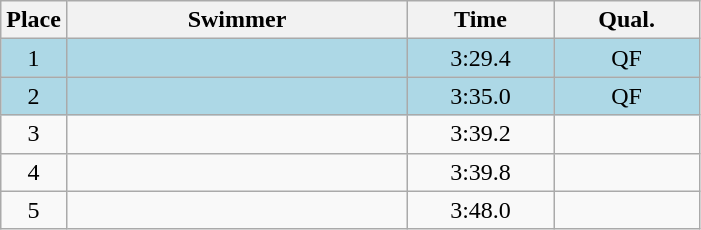<table class=wikitable style="text-align:center">
<tr>
<th>Place</th>
<th width=220>Swimmer</th>
<th width=90>Time</th>
<th width=90>Qual.</th>
</tr>
<tr bgcolor=lightblue>
<td>1</td>
<td align=left></td>
<td>3:29.4</td>
<td>QF</td>
</tr>
<tr bgcolor=lightblue>
<td>2</td>
<td align=left></td>
<td>3:35.0</td>
<td>QF</td>
</tr>
<tr>
<td>3</td>
<td align=left></td>
<td>3:39.2</td>
<td></td>
</tr>
<tr>
<td>4</td>
<td align=left></td>
<td>3:39.8</td>
<td></td>
</tr>
<tr>
<td>5</td>
<td align=left></td>
<td>3:48.0</td>
<td></td>
</tr>
</table>
